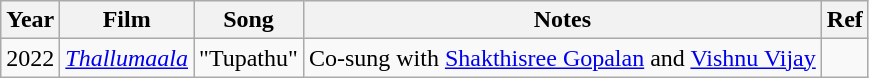<table class="wikitable sortable">
<tr>
<th scope="col">Year</th>
<th scope="col">Film</th>
<th scope="col">Song</th>
<th scope="col" class="unsortable">Notes</th>
<th>Ref</th>
</tr>
<tr>
<td>2022</td>
<td><em><a href='#'>Thallumaala</a></em></td>
<td>"Tupathu"</td>
<td>Co-sung with <a href='#'>Shakthisree Gopalan</a> and <a href='#'>Vishnu Vijay</a></td>
<td></td>
</tr>
</table>
